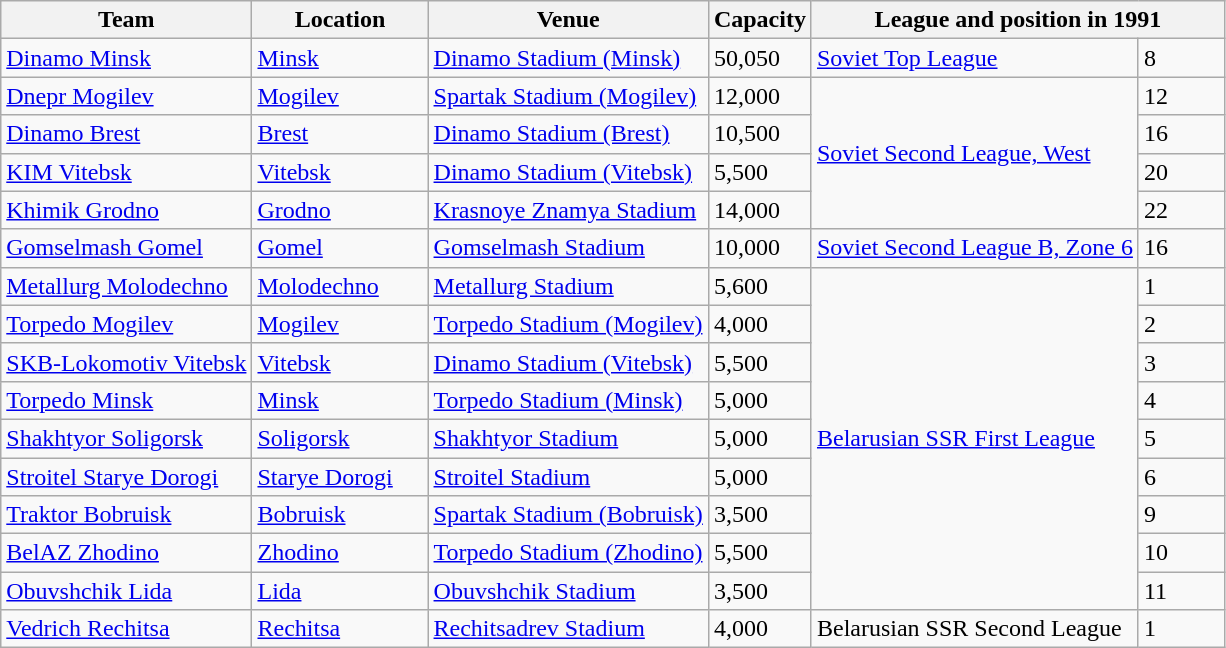<table class="wikitable" style="text-align:left">
<tr>
<th>Team</th>
<th>Location</th>
<th>Venue</th>
<th>Capacity</th>
<th colspan="2">League and position in 1991</th>
</tr>
<tr>
<td><a href='#'>Dinamo Minsk</a></td>
<td width=110><a href='#'>Minsk</a></td>
<td><a href='#'>Dinamo Stadium (Minsk)</a></td>
<td width=60>50,050</td>
<td><a href='#'>Soviet Top League</a></td>
<td width=50>8</td>
</tr>
<tr>
<td><a href='#'>Dnepr Mogilev</a></td>
<td><a href='#'>Mogilev</a></td>
<td><a href='#'>Spartak Stadium (Mogilev)</a></td>
<td>12,000</td>
<td rowspan="4"><a href='#'>Soviet Second League, West</a></td>
<td>12</td>
</tr>
<tr>
<td><a href='#'>Dinamo Brest</a></td>
<td><a href='#'>Brest</a></td>
<td><a href='#'>Dinamo Stadium (Brest)</a></td>
<td>10,500</td>
<td>16</td>
</tr>
<tr>
<td><a href='#'>KIM Vitebsk</a></td>
<td><a href='#'>Vitebsk</a></td>
<td><a href='#'>Dinamo Stadium (Vitebsk)</a></td>
<td>5,500</td>
<td>20</td>
</tr>
<tr>
<td><a href='#'>Khimik Grodno</a></td>
<td><a href='#'>Grodno</a></td>
<td><a href='#'>Krasnoye Znamya Stadium</a></td>
<td>14,000</td>
<td>22</td>
</tr>
<tr>
<td><a href='#'>Gomselmash Gomel</a></td>
<td><a href='#'>Gomel</a></td>
<td><a href='#'>Gomselmash Stadium</a></td>
<td>10,000</td>
<td><a href='#'>Soviet Second League B, Zone 6</a></td>
<td>16</td>
</tr>
<tr>
<td><a href='#'>Metallurg Molodechno</a></td>
<td><a href='#'>Molodechno</a></td>
<td><a href='#'>Metallurg Stadium</a></td>
<td>5,600</td>
<td rowspan="9"><a href='#'>Belarusian SSR First League</a></td>
<td>1</td>
</tr>
<tr>
<td><a href='#'>Torpedo Mogilev</a></td>
<td><a href='#'>Mogilev</a></td>
<td><a href='#'>Torpedo Stadium (Mogilev)</a></td>
<td>4,000</td>
<td>2</td>
</tr>
<tr>
<td><a href='#'>SKB-Lokomotiv Vitebsk</a></td>
<td><a href='#'>Vitebsk</a></td>
<td><a href='#'>Dinamo Stadium (Vitebsk)</a></td>
<td>5,500</td>
<td>3</td>
</tr>
<tr>
<td><a href='#'>Torpedo Minsk</a></td>
<td><a href='#'>Minsk</a></td>
<td><a href='#'>Torpedo Stadium (Minsk)</a></td>
<td>5,000</td>
<td>4</td>
</tr>
<tr>
<td><a href='#'>Shakhtyor Soligorsk</a></td>
<td><a href='#'>Soligorsk</a></td>
<td><a href='#'>Shakhtyor Stadium</a></td>
<td>5,000</td>
<td>5</td>
</tr>
<tr>
<td><a href='#'>Stroitel Starye Dorogi</a></td>
<td><a href='#'>Starye Dorogi</a></td>
<td><a href='#'>Stroitel Stadium</a></td>
<td>5,000</td>
<td>6</td>
</tr>
<tr>
<td><a href='#'>Traktor Bobruisk</a></td>
<td><a href='#'>Bobruisk</a></td>
<td><a href='#'>Spartak Stadium (Bobruisk)</a></td>
<td>3,500</td>
<td>9</td>
</tr>
<tr>
<td><a href='#'>BelAZ Zhodino</a></td>
<td><a href='#'>Zhodino</a></td>
<td><a href='#'>Torpedo Stadium (Zhodino)</a></td>
<td>5,500</td>
<td>10</td>
</tr>
<tr>
<td><a href='#'>Obuvshchik Lida</a></td>
<td><a href='#'>Lida</a></td>
<td><a href='#'>Obuvshchik Stadium</a></td>
<td>3,500</td>
<td>11</td>
</tr>
<tr>
<td><a href='#'>Vedrich Rechitsa</a></td>
<td><a href='#'>Rechitsa</a></td>
<td><a href='#'>Rechitsadrev Stadium</a></td>
<td>4,000</td>
<td>Belarusian SSR Second League</td>
<td>1</td>
</tr>
</table>
